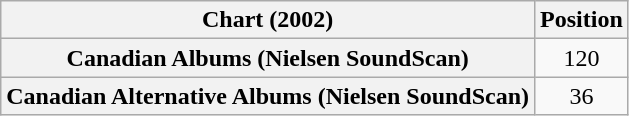<table class="wikitable plainrowheaders">
<tr>
<th scope="col">Chart (2002)</th>
<th scope="col">Position</th>
</tr>
<tr>
<th scope="row">Canadian Albums (Nielsen SoundScan)</th>
<td style="text-align:center;">120</td>
</tr>
<tr>
<th scope="row">Canadian Alternative Albums (Nielsen SoundScan)</th>
<td align="center">36</td>
</tr>
</table>
